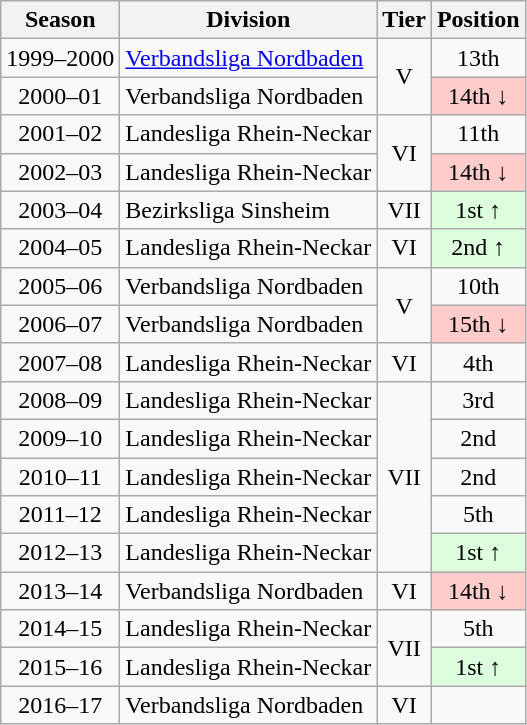<table class="wikitable">
<tr>
<th>Season</th>
<th>Division</th>
<th>Tier</th>
<th>Position</th>
</tr>
<tr align="center">
<td>1999–2000</td>
<td align="left"><a href='#'>Verbandsliga Nordbaden</a></td>
<td rowspan=2>V</td>
<td>13th</td>
</tr>
<tr align="center">
<td>2000–01</td>
<td align="left">Verbandsliga Nordbaden</td>
<td style="background:#ffcccc">14th ↓</td>
</tr>
<tr align="center">
<td>2001–02</td>
<td align="left">Landesliga Rhein-Neckar</td>
<td rowspan=2>VI</td>
<td>11th</td>
</tr>
<tr align="center">
<td>2002–03</td>
<td align="left">Landesliga Rhein-Neckar</td>
<td style="background:#ffcccc">14th ↓</td>
</tr>
<tr align="center">
<td>2003–04</td>
<td align="left">Bezirksliga Sinsheim</td>
<td>VII</td>
<td style="background:#ddffdd">1st ↑</td>
</tr>
<tr align="center">
<td>2004–05</td>
<td align="left">Landesliga Rhein-Neckar</td>
<td>VI</td>
<td style="background:#ddffdd">2nd ↑</td>
</tr>
<tr align="center">
<td>2005–06</td>
<td align="left">Verbandsliga Nordbaden</td>
<td rowspan=2>V</td>
<td>10th</td>
</tr>
<tr align="center">
<td>2006–07</td>
<td align="left">Verbandsliga Nordbaden</td>
<td style="background:#ffcccc">15th ↓</td>
</tr>
<tr align="center">
<td>2007–08</td>
<td align="left">Landesliga Rhein-Neckar</td>
<td>VI</td>
<td>4th</td>
</tr>
<tr align="center">
<td>2008–09</td>
<td align="left">Landesliga Rhein-Neckar</td>
<td rowspan=5>VII</td>
<td>3rd</td>
</tr>
<tr align="center">
<td>2009–10</td>
<td align="left">Landesliga Rhein-Neckar</td>
<td>2nd</td>
</tr>
<tr align="center">
<td>2010–11</td>
<td align="left">Landesliga Rhein-Neckar</td>
<td>2nd</td>
</tr>
<tr align="center">
<td>2011–12</td>
<td align="left">Landesliga Rhein-Neckar</td>
<td>5th</td>
</tr>
<tr align="center">
<td>2012–13</td>
<td align="left">Landesliga Rhein-Neckar</td>
<td style="background:#ddffdd">1st ↑</td>
</tr>
<tr align="center">
<td>2013–14</td>
<td align="left">Verbandsliga Nordbaden</td>
<td>VI</td>
<td style="background:#ffcccc">14th ↓</td>
</tr>
<tr align="center">
<td>2014–15</td>
<td align="left">Landesliga Rhein-Neckar</td>
<td rowspan=2>VII</td>
<td>5th</td>
</tr>
<tr align="center">
<td>2015–16</td>
<td align="left">Landesliga Rhein-Neckar</td>
<td style="background:#ddffdd">1st ↑</td>
</tr>
<tr align="center">
<td>2016–17</td>
<td align="left">Verbandsliga Nordbaden</td>
<td>VI</td>
<td></td>
</tr>
</table>
